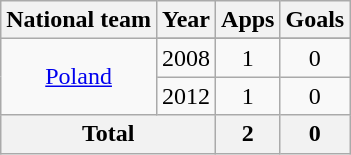<table class="wikitable" style="text-align:center">
<tr>
<th>National team</th>
<th>Year</th>
<th>Apps</th>
<th>Goals</th>
</tr>
<tr>
<td rowspan=3><a href='#'>Poland</a></td>
</tr>
<tr>
<td>2008</td>
<td>1</td>
<td>0</td>
</tr>
<tr>
<td>2012</td>
<td>1</td>
<td>0</td>
</tr>
<tr>
<th colspan="2">Total</th>
<th>2</th>
<th>0</th>
</tr>
</table>
